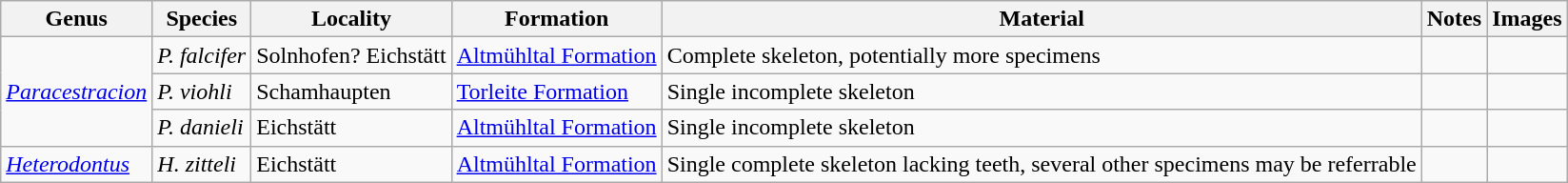<table class="wikitable">
<tr>
<th>Genus</th>
<th>Species</th>
<th>Locality</th>
<th>Formation</th>
<th>Material</th>
<th>Notes</th>
<th>Images</th>
</tr>
<tr>
<td rowspan="3"><em><a href='#'>Paracestracion</a></em></td>
<td><em>P. falcifer</em></td>
<td>Solnhofen? Eichstätt</td>
<td><a href='#'>Altmühltal Formation</a></td>
<td>Complete skeleton, potentially more specimens</td>
<td></td>
<td></td>
</tr>
<tr>
<td><em>P. viohli</em></td>
<td>Schamhaupten</td>
<td><a href='#'>Torleite Formation</a></td>
<td>Single incomplete skeleton</td>
<td></td>
<td></td>
</tr>
<tr>
<td><em>P. danieli</em></td>
<td>Eichstätt</td>
<td><a href='#'>Altmühltal Formation</a></td>
<td>Single incomplete skeleton</td>
<td></td>
<td></td>
</tr>
<tr>
<td><em><a href='#'>Heterodontus</a></em></td>
<td><em>H. zitteli</em></td>
<td>Eichstätt</td>
<td><a href='#'>Altmühltal Formation</a></td>
<td>Single complete skeleton lacking teeth, several other specimens may be referrable</td>
<td></td>
<td></td>
</tr>
</table>
